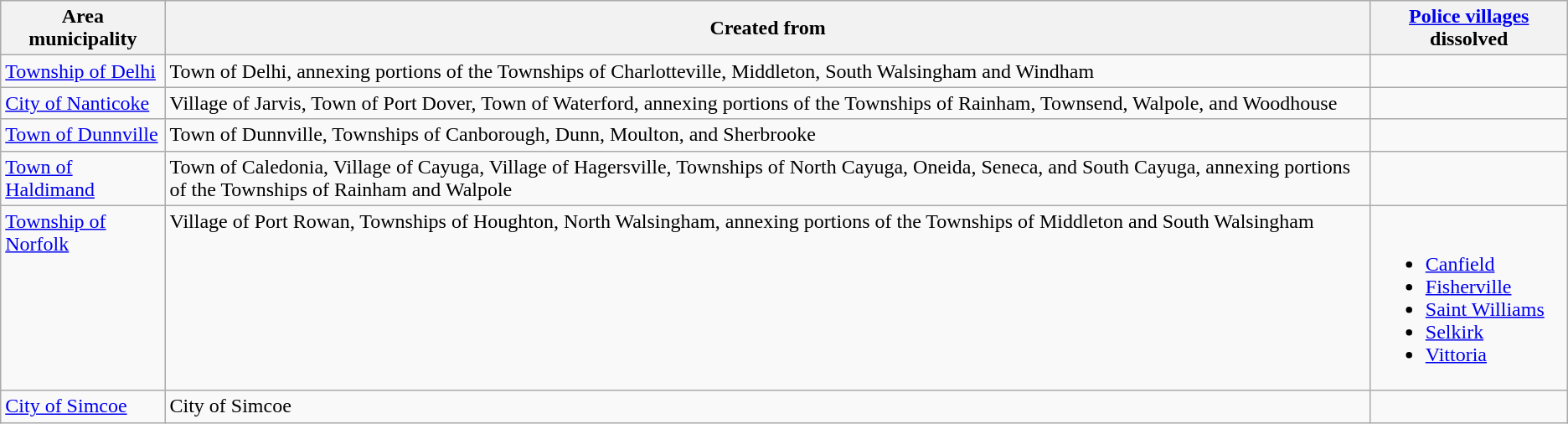<table class="wikitable">
<tr>
<th>Area municipality</th>
<th>Created from</th>
<th><a href='#'>Police villages</a> dissolved</th>
</tr>
<tr valign="top">
<td><a href='#'>Township of Delhi</a></td>
<td>Town of Delhi, annexing portions of the Townships of Charlotteville, Middleton, South Walsingham and Windham</td>
<td></td>
</tr>
<tr valign="top">
<td><a href='#'>City of Nanticoke</a></td>
<td>Village of Jarvis, Town of Port Dover, Town of Waterford, annexing portions of the Townships of Rainham, Townsend, Walpole, and Woodhouse</td>
<td></td>
</tr>
<tr valign="top">
<td><a href='#'>Town of Dunnville</a></td>
<td>Town of Dunnville, Townships of Canborough, Dunn, Moulton, and Sherbrooke</td>
<td></td>
</tr>
<tr valign="top">
<td><a href='#'>Town of Haldimand</a></td>
<td>Town of Caledonia, Village of Cayuga, Village of Hagersville, Townships of North Cayuga, Oneida, Seneca, and South Cayuga, annexing portions of the Townships of Rainham and Walpole</td>
<td></td>
</tr>
<tr valign="top">
<td><a href='#'>Township of Norfolk</a></td>
<td>Village of Port Rowan, Townships of Houghton, North Walsingham, annexing portions of the Townships of Middleton and South Walsingham</td>
<td><br><ul><li><a href='#'>Canfield</a></li><li><a href='#'>Fisherville</a></li><li><a href='#'>Saint Williams</a></li><li><a href='#'>Selkirk</a></li><li><a href='#'>Vittoria</a></li></ul></td>
</tr>
<tr valign="top">
<td><a href='#'>City of Simcoe</a></td>
<td>City of Simcoe</td>
<td></td>
</tr>
</table>
